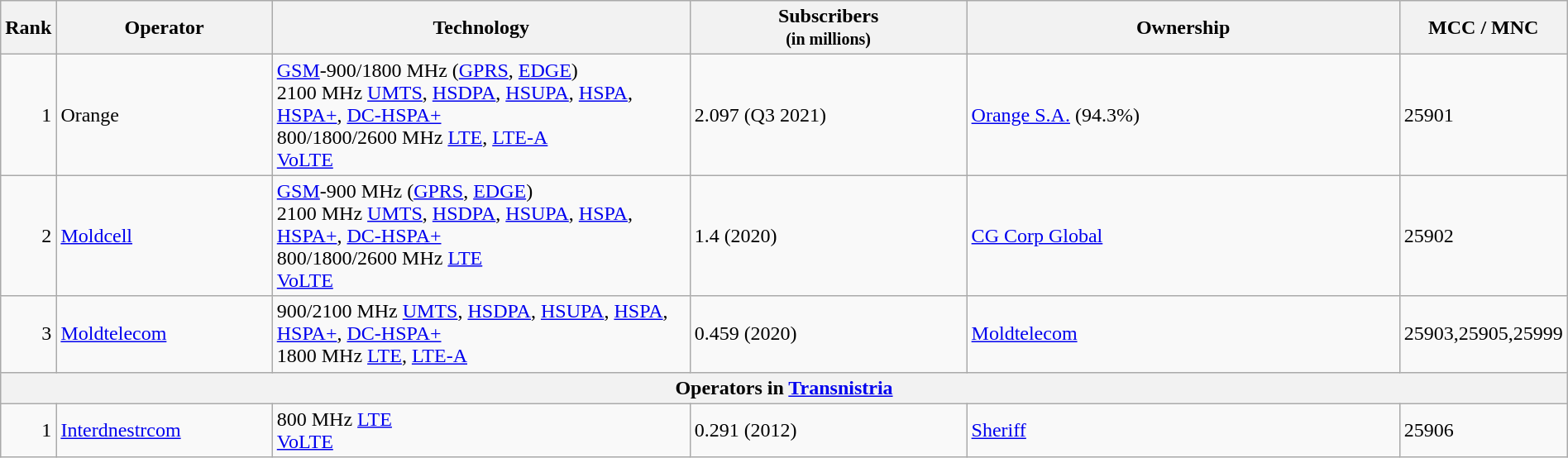<table class="wikitable" style="width:100%;">
<tr>
<th style="width:3%;">Rank</th>
<th style="width:15%;">Operator</th>
<th style="width:30%;">Technology</th>
<th style="width:20%;">Subscribers<br><small>(in millions)</small></th>
<th style="width:32%;">Ownership</th>
<th>MCC / MNC</th>
</tr>
<tr>
<td align=right>1</td>
<td>Orange</td>
<td><a href='#'>GSM</a>-900/1800 MHz (<a href='#'>GPRS</a>, <a href='#'>EDGE</a>) <br>2100 MHz <a href='#'>UMTS</a>, <a href='#'>HSDPA</a>, <a href='#'>HSUPA</a>, <a href='#'>HSPA</a>, <a href='#'>HSPA+</a>, <a href='#'>DC-HSPA+</a> <br>800/1800/2600 MHz <a href='#'>LTE</a>, <a href='#'>LTE-A</a><br><a href='#'>VoLTE</a></td>
<td>2.097 (Q3 2021)</td>
<td><a href='#'>Orange S.A.</a> (94.3%)</td>
<td>25901</td>
</tr>
<tr>
<td align=right>2</td>
<td><a href='#'>Moldcell</a></td>
<td><a href='#'>GSM</a>-900 MHz (<a href='#'>GPRS</a>, <a href='#'>EDGE</a>) <br>2100 MHz <a href='#'>UMTS</a>, <a href='#'>HSDPA</a>, <a href='#'>HSUPA</a>, <a href='#'>HSPA</a>, <a href='#'>HSPA+</a>, <a href='#'>DC-HSPA+</a> <br>800/1800/2600 MHz <a href='#'>LTE</a> <br><a href='#'>VoLTE</a></td>
<td>1.4 (2020)</td>
<td><a href='#'>CG Corp Global</a></td>
<td>25902</td>
</tr>
<tr>
<td align=right>3</td>
<td><a href='#'>Moldtelecom</a></td>
<td>900/2100 MHz <a href='#'>UMTS</a>, <a href='#'>HSDPA</a>, <a href='#'>HSUPA</a>, <a href='#'>HSPA</a>, <a href='#'>HSPA+</a>, <a href='#'>DC-HSPA+</a> <br>1800 MHz <a href='#'>LTE</a>, <a href='#'>LTE-A</a></td>
<td>0.459 (2020)</td>
<td><a href='#'>Moldtelecom</a></td>
<td>25903,25905,25999</td>
</tr>
<tr>
<th colspan="6" style="text-align:center;">Operators in <a href='#'>Transnistria</a></th>
</tr>
<tr>
<td align=right>1</td>
<td><a href='#'>Interdnestrcom</a></td>
<td>800 MHz <a href='#'>LTE</a> <br> <a href='#'>VoLTE</a></td>
<td>0.291 (2012)</td>
<td><a href='#'>Sheriff</a></td>
<td>25906</td>
</tr>
</table>
